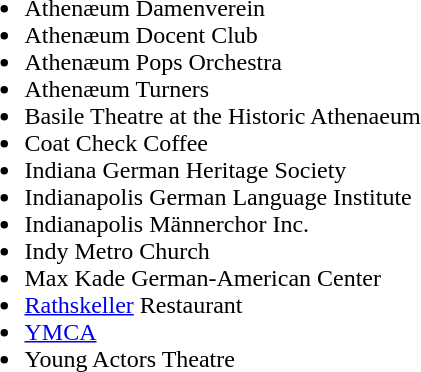<table border="0">
<tr>
<td valign="top"><br><ul><li>Athenæum Damenverein</li><li>Athenæum Docent Club</li><li>Athenæum Pops Orchestra</li><li>Athenæum Turners</li><li>Basile Theatre at the Historic Athenaeum</li><li>Coat Check Coffee</li><li>Indiana German Heritage Society</li><li>Indianapolis German Language Institute</li><li>Indianapolis Männerchor Inc.</li><li>Indy Metro Church</li><li>Max Kade German-American Center</li><li><a href='#'>Rathskeller</a> Restaurant</li><li><a href='#'>YMCA</a></li><li>Young Actors Theatre</li></ul></td>
</tr>
</table>
